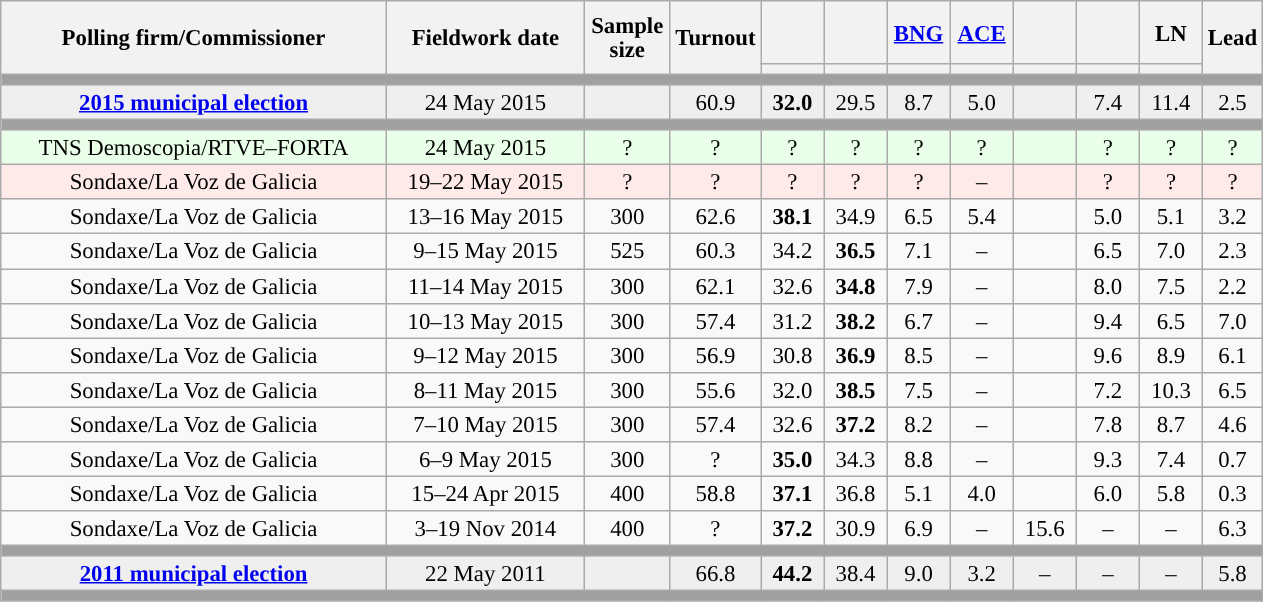<table class="wikitable collapsible collapsed" style="text-align:center; font-size:95%; line-height:16px;">
<tr style="height:42px;">
<th style="width:250px;" rowspan="2">Polling firm/Commissioner</th>
<th style="width:125px;" rowspan="2">Fieldwork date</th>
<th style="width:50px;" rowspan="2">Sample size</th>
<th style="width:45px;" rowspan="2">Turnout</th>
<th style="width:35px;"></th>
<th style="width:35px;"></th>
<th style="width:35px;"><a href='#'>BNG</a></th>
<th style="width:35px;"><a href='#'>ACE</a></th>
<th style="width:35px;"></th>
<th style="width:35px;"></th>
<th style="width:35px;">LN</th>
<th style="width:30px;" rowspan="2">Lead</th>
</tr>
<tr>
<th style="color:inherit;background:"></th>
<th style="color:inherit;background:"></th>
<th style="color:inherit;background:"></th>
<th style="color:inherit;background:"></th>
<th style="color:inherit;background:"></th>
<th style="color:inherit;background:"></th>
<th style="color:inherit;background:"></th>
</tr>
<tr>
<td colspan="12" style="background:#A0A0A0"></td>
</tr>
<tr style="background:#EFEFEF;">
<td><strong><a href='#'>2015 municipal election</a></strong></td>
<td>24 May 2015</td>
<td></td>
<td>60.9</td>
<td><strong>32.0</strong><br></td>
<td>29.5<br></td>
<td>8.7<br></td>
<td>5.0<br></td>
<td></td>
<td>7.4<br></td>
<td>11.4<br></td>
<td style="background:">2.5</td>
</tr>
<tr>
<td colspan="12" style="background:#A0A0A0"></td>
</tr>
<tr style="background:#EAFFEA;">
<td>TNS Demoscopia/RTVE–FORTA</td>
<td>24 May 2015</td>
<td>?</td>
<td>?</td>
<td>?<br></td>
<td>?<br></td>
<td>?<br></td>
<td>?<br></td>
<td></td>
<td>?<br></td>
<td>?<br></td>
<td style="background:">?</td>
</tr>
<tr style="background:#FFEAEA;">
<td>Sondaxe/La Voz de Galicia</td>
<td>19–22 May 2015</td>
<td>?</td>
<td>?</td>
<td>?<br></td>
<td>?<br></td>
<td>?<br></td>
<td>–</td>
<td></td>
<td>?<br></td>
<td>?<br></td>
<td style="background:">?</td>
</tr>
<tr>
<td>Sondaxe/La Voz de Galicia</td>
<td>13–16 May 2015</td>
<td>300</td>
<td>62.6</td>
<td><strong>38.1</strong><br></td>
<td>34.9<br></td>
<td>6.5<br></td>
<td>5.4<br></td>
<td></td>
<td>5.0<br></td>
<td>5.1<br></td>
<td style="background:">3.2</td>
</tr>
<tr>
<td>Sondaxe/La Voz de Galicia</td>
<td>9–15 May 2015</td>
<td>525</td>
<td>60.3</td>
<td>34.2<br></td>
<td><strong>36.5</strong><br></td>
<td>7.1<br></td>
<td>–</td>
<td></td>
<td>6.5<br></td>
<td>7.0<br></td>
<td style="background:">2.3</td>
</tr>
<tr>
<td>Sondaxe/La Voz de Galicia</td>
<td>11–14 May 2015</td>
<td>300</td>
<td>62.1</td>
<td>32.6<br></td>
<td><strong>34.8</strong><br></td>
<td>7.9<br></td>
<td>–</td>
<td></td>
<td>8.0<br></td>
<td>7.5<br></td>
<td style="background:">2.2</td>
</tr>
<tr>
<td>Sondaxe/La Voz de Galicia</td>
<td>10–13 May 2015</td>
<td>300</td>
<td>57.4</td>
<td>31.2<br></td>
<td><strong>38.2</strong><br></td>
<td>6.7<br></td>
<td>–</td>
<td></td>
<td>9.4<br></td>
<td>6.5<br></td>
<td style="background:">7.0</td>
</tr>
<tr>
<td>Sondaxe/La Voz de Galicia</td>
<td>9–12 May 2015</td>
<td>300</td>
<td>56.9</td>
<td>30.8<br></td>
<td><strong>36.9</strong><br></td>
<td>8.5<br></td>
<td>–</td>
<td></td>
<td>9.6<br></td>
<td>8.9<br></td>
<td style="background:">6.1</td>
</tr>
<tr>
<td>Sondaxe/La Voz de Galicia</td>
<td>8–11 May 2015</td>
<td>300</td>
<td>55.6</td>
<td>32.0<br></td>
<td><strong>38.5</strong><br></td>
<td>7.5<br></td>
<td>–</td>
<td></td>
<td>7.2<br></td>
<td>10.3<br></td>
<td style="background:">6.5</td>
</tr>
<tr>
<td>Sondaxe/La Voz de Galicia</td>
<td>7–10 May 2015</td>
<td>300</td>
<td>57.4</td>
<td>32.6<br></td>
<td><strong>37.2</strong><br></td>
<td>8.2<br></td>
<td>–</td>
<td></td>
<td>7.8<br></td>
<td>8.7<br></td>
<td style="background:">4.6</td>
</tr>
<tr>
<td>Sondaxe/La Voz de Galicia</td>
<td>6–9 May 2015</td>
<td>300</td>
<td>?</td>
<td><strong>35.0</strong><br></td>
<td>34.3<br></td>
<td>8.8<br></td>
<td>–</td>
<td></td>
<td>9.3<br></td>
<td>7.4<br></td>
<td style="background:">0.7</td>
</tr>
<tr>
<td>Sondaxe/La Voz de Galicia</td>
<td>15–24 Apr 2015</td>
<td>400</td>
<td>58.8</td>
<td><strong>37.1</strong><br></td>
<td>36.8<br></td>
<td>5.1<br></td>
<td>4.0<br></td>
<td></td>
<td>6.0<br></td>
<td>5.8<br></td>
<td style="background:">0.3</td>
</tr>
<tr>
<td>Sondaxe/La Voz de Galicia</td>
<td>3–19 Nov 2014</td>
<td>400</td>
<td>?</td>
<td><strong>37.2</strong><br></td>
<td>30.9<br></td>
<td>6.9<br></td>
<td>–</td>
<td>15.6<br></td>
<td>–</td>
<td>–</td>
<td style="background:">6.3</td>
</tr>
<tr>
<td colspan="12" style="background:#A0A0A0"></td>
</tr>
<tr style="background:#EFEFEF;">
<td><strong><a href='#'>2011 municipal election</a></strong></td>
<td>22 May 2011</td>
<td></td>
<td>66.8</td>
<td><strong>44.2</strong><br></td>
<td>38.4<br></td>
<td>9.0<br></td>
<td>3.2<br></td>
<td>–</td>
<td>–</td>
<td>–</td>
<td style="background:">5.8</td>
</tr>
<tr>
<td colspan="12" style="background:#A0A0A0"></td>
</tr>
</table>
